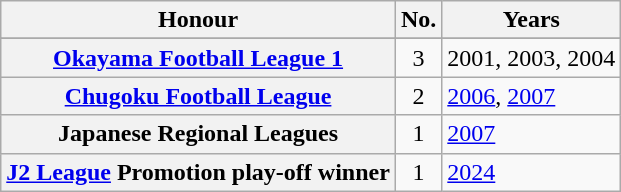<table class="wikitable plainrowheaders">
<tr>
<th scope=col>Honour</th>
<th scope=col>No.</th>
<th scope=col>Years</th>
</tr>
<tr>
</tr>
<tr>
<th scope=row><a href='#'>Okayama Football League 1</a></th>
<td align="center">3</td>
<td>2001, 2003, 2004</td>
</tr>
<tr>
<th scope=row><a href='#'>Chugoku Football League</a></th>
<td align="center">2</td>
<td><a href='#'>2006</a>, <a href='#'>2007</a></td>
</tr>
<tr>
<th scope=row>Japanese Regional Leagues</th>
<td align="center">1</td>
<td><a href='#'>2007</a></td>
</tr>
<tr>
<th scope=row><a href='#'>J2 League</a> Promotion play-off winner</th>
<td align="center">1</td>
<td><a href='#'>2024</a></td>
</tr>
</table>
